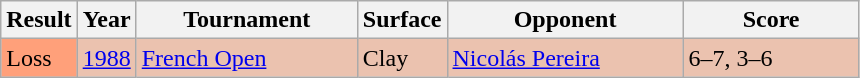<table class="sortable wikitable">
<tr>
<th style="width:40px;">Result</th>
<th style="width:30px;">Year</th>
<th style="width:140px;">Tournament</th>
<th style="width:50px;">Surface</th>
<th style="width:150px;">Opponent</th>
<th style="width:110px;" class="unsortable">Score</th>
</tr>
<tr style="background:#ebc2af;">
<td style="background:#ffa07a;">Loss</td>
<td><a href='#'>1988</a></td>
<td><a href='#'>French Open</a></td>
<td>Clay</td>
<td> <a href='#'>Nicolás Pereira</a></td>
<td>6–7, 3–6</td>
</tr>
</table>
